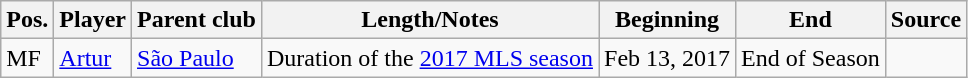<table class="wikitable sortable" style="text-align: left">
<tr>
<th><strong>Pos.</strong></th>
<th><strong>Player</strong></th>
<th><strong>Parent club</strong></th>
<th><strong>Length/Notes</strong></th>
<th><strong>Beginning</strong></th>
<th><strong>End</strong></th>
<th><strong>Source</strong></th>
</tr>
<tr>
<td>MF</td>
<td> <a href='#'>Artur</a></td>
<td> <a href='#'>São Paulo</a></td>
<td>Duration of the <a href='#'>2017 MLS season</a></td>
<td>Feb 13, 2017</td>
<td>End of Season</td>
<td align=center></td>
</tr>
</table>
